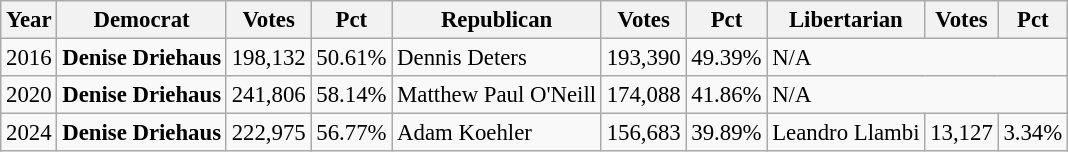<table class="wikitable" style="font-size:95%">
<tr>
<th>Year</th>
<th>Democrat</th>
<th>Votes</th>
<th>Pct</th>
<th>Republican</th>
<th>Votes</th>
<th>Pct</th>
<th>Libertarian</th>
<th>Votes</th>
<th>Pct</th>
</tr>
<tr>
<td>2016</td>
<td><strong>Denise Driehaus</strong></td>
<td>198,132</td>
<td>50.61%</td>
<td>Dennis Deters</td>
<td>193,390</td>
<td>49.39%</td>
<td colspan="3" >N/A</td>
</tr>
<tr>
<td>2020</td>
<td><strong>Denise Driehaus</strong></td>
<td>241,806</td>
<td>58.14%</td>
<td>Matthew Paul O'Neill</td>
<td>174,088</td>
<td>41.86%</td>
<td colspan="3" >N/A</td>
</tr>
<tr>
<td>2024</td>
<td><strong>Denise Driehaus</strong></td>
<td>222,975</td>
<td>56.77%</td>
<td>Adam Koehler</td>
<td>156,683</td>
<td>39.89%</td>
<td>Leandro Llambi</td>
<td>13,127</td>
<td>3.34%</td>
</tr>
</table>
